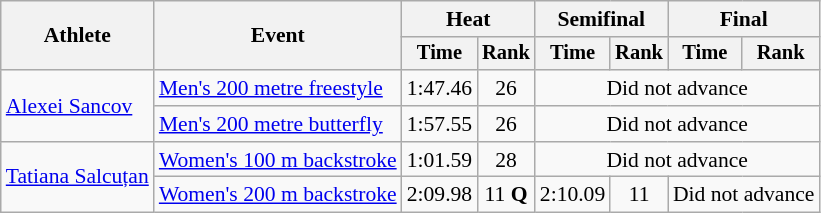<table class=wikitable style="font-size:90%">
<tr>
<th rowspan="2">Athlete</th>
<th rowspan="2">Event</th>
<th colspan="2">Heat</th>
<th colspan="2">Semifinal</th>
<th colspan="2">Final</th>
</tr>
<tr style="font-size:95%">
<th>Time</th>
<th>Rank</th>
<th>Time</th>
<th>Rank</th>
<th>Time</th>
<th>Rank</th>
</tr>
<tr align=center>
<td align=left rowspan=2><a href='#'>Alexei Sancov</a></td>
<td align=left><a href='#'>Men's 200 metre freestyle</a></td>
<td>1:47.46</td>
<td>26</td>
<td colspan="4">Did not advance</td>
</tr>
<tr align=center>
<td align=left><a href='#'>Men's 200 metre butterfly</a></td>
<td>1:57.55</td>
<td>26</td>
<td colspan="4">Did not advance</td>
</tr>
<tr align=center>
<td align=left rowspan=2><a href='#'>Tatiana Salcuțan</a></td>
<td align=left><a href='#'>Women's 100 m backstroke</a></td>
<td>1:01.59</td>
<td>28</td>
<td colspan="4">Did not advance</td>
</tr>
<tr align=center>
<td align=left><a href='#'>Women's 200 m backstroke</a></td>
<td>2:09.98</td>
<td>11 <strong>Q</strong></td>
<td>2:10.09</td>
<td>11</td>
<td colspan="2">Did not advance</td>
</tr>
</table>
